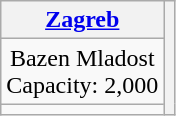<table class="wikitable" style="text-align:center;">
<tr>
<th><a href='#'>Zagreb</a></th>
<th rowspan=3></th>
</tr>
<tr>
<td>Bazen Mladost<br>Capacity: 2,000</td>
</tr>
<tr>
<td></td>
</tr>
</table>
